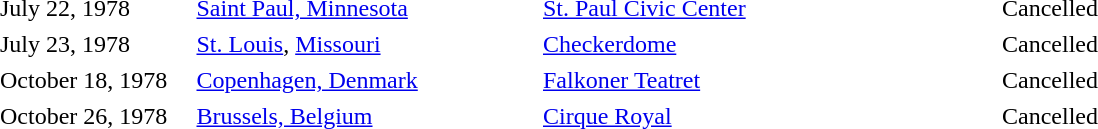<table cellpadding="2" style="border: 0px solid darkgray;">
<tr>
<th width="125"></th>
<th width="225"></th>
<th width="300"></th>
<th width="375"></th>
</tr>
<tr>
<td>July 22, 1978</td>
<td><a href='#'>Saint Paul, Minnesota</a></td>
<td><a href='#'>St. Paul Civic Center</a></td>
<td>Cancelled</td>
</tr>
<tr>
<td>July 23, 1978</td>
<td><a href='#'>St. Louis</a>, <a href='#'>Missouri</a></td>
<td><a href='#'>Checkerdome</a></td>
<td>Cancelled</td>
</tr>
<tr>
<td>October 18, 1978</td>
<td><a href='#'>Copenhagen, Denmark</a></td>
<td><a href='#'>Falkoner Teatret</a></td>
<td>Cancelled</td>
</tr>
<tr>
<td>October 26, 1978</td>
<td><a href='#'>Brussels, Belgium</a></td>
<td><a href='#'>Cirque Royal</a></td>
<td>Cancelled</td>
</tr>
<tr>
</tr>
</table>
